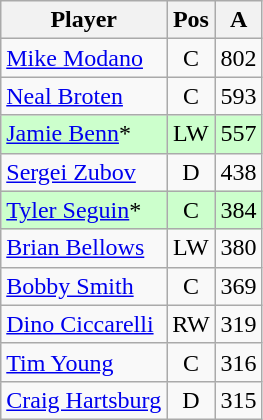<table class="wikitable" style="text-align:center;">
<tr>
<th>Player</th>
<th>Pos</th>
<th>A</th>
</tr>
<tr>
<td style="text-align:left;"><a href='#'>Mike Modano</a></td>
<td>C</td>
<td>802</td>
</tr>
<tr>
<td style="text-align:left;"><a href='#'>Neal Broten</a></td>
<td>C</td>
<td>593</td>
</tr>
<tr style="background:#cfc;">
<td style="text-align:left;"><a href='#'>Jamie Benn</a>*</td>
<td>LW</td>
<td>557</td>
</tr>
<tr>
<td style="text-align:left;"><a href='#'>Sergei Zubov</a></td>
<td>D</td>
<td>438</td>
</tr>
<tr style="background:#cfc;">
<td style="text-align:left;"><a href='#'>Tyler Seguin</a>*</td>
<td>C</td>
<td>384</td>
</tr>
<tr>
<td style="text-align:left;"><a href='#'>Brian Bellows</a></td>
<td>LW</td>
<td>380</td>
</tr>
<tr>
<td style="text-align:left;"><a href='#'>Bobby Smith</a></td>
<td>C</td>
<td>369</td>
</tr>
<tr>
<td style="text-align:left;"><a href='#'>Dino Ciccarelli</a></td>
<td>RW</td>
<td>319</td>
</tr>
<tr>
<td style="text-align:left;"><a href='#'>Tim Young</a></td>
<td>C</td>
<td>316</td>
</tr>
<tr>
<td style="text-align:left;"><a href='#'>Craig Hartsburg</a></td>
<td>D</td>
<td>315</td>
</tr>
</table>
